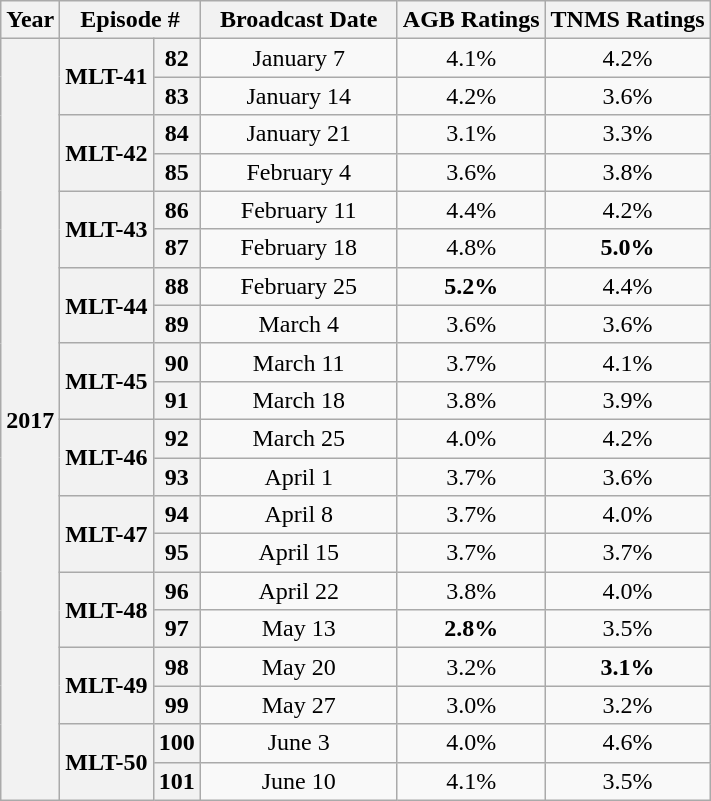<table class=wikitable style="text-align:center">
<tr>
<th>Year</th>
<th colspan="2">Episode #</th>
<th width=124>Broadcast Date</th>
<th>AGB Ratings </th>
<th>TNMS Ratings </th>
</tr>
<tr>
<th rowspan="20">2017</th>
<th rowspan="2">MLT-41</th>
<th>82</th>
<td>January 7</td>
<td>4.1%</td>
<td>4.2%</td>
</tr>
<tr>
<th>83</th>
<td>January 14</td>
<td>4.2%</td>
<td>3.6%</td>
</tr>
<tr>
<th rowspan="2">MLT-42</th>
<th>84</th>
<td>January 21</td>
<td>3.1%</td>
<td>3.3%</td>
</tr>
<tr>
<th>85</th>
<td>February 4</td>
<td>3.6%</td>
<td>3.8%</td>
</tr>
<tr>
<th rowspan="2">MLT-43</th>
<th>86</th>
<td>February 11</td>
<td>4.4%</td>
<td>4.2%</td>
</tr>
<tr>
<th>87</th>
<td>February 18</td>
<td>4.8%</td>
<td><span><strong>5.0%</strong></span></td>
</tr>
<tr>
<th rowspan="2">MLT-44</th>
<th>88</th>
<td>February 25</td>
<td><span><strong>5.2%</strong></span></td>
<td>4.4%</td>
</tr>
<tr>
<th>89</th>
<td>March 4</td>
<td>3.6%</td>
<td>3.6%</td>
</tr>
<tr>
<th rowspan="2">MLT-45</th>
<th>90</th>
<td>March 11</td>
<td>3.7%</td>
<td>4.1%</td>
</tr>
<tr>
<th>91</th>
<td>March 18</td>
<td>3.8%</td>
<td>3.9%</td>
</tr>
<tr>
<th rowspan="2">MLT-46</th>
<th>92</th>
<td>March 25</td>
<td>4.0%</td>
<td>4.2%</td>
</tr>
<tr>
<th>93</th>
<td>April 1</td>
<td>3.7%</td>
<td>3.6%</td>
</tr>
<tr>
<th rowspan="2">MLT-47</th>
<th>94</th>
<td>April 8</td>
<td>3.7%</td>
<td>4.0%</td>
</tr>
<tr>
<th>95</th>
<td>April 15</td>
<td>3.7%</td>
<td>3.7%</td>
</tr>
<tr>
<th rowspan=2">MLT-48</th>
<th>96</th>
<td>April 22</td>
<td>3.8%</td>
<td>4.0%</td>
</tr>
<tr>
<th>97</th>
<td>May 13</td>
<td><span><strong>2.8%</strong></span></td>
<td>3.5%</td>
</tr>
<tr>
<th rowspan="2">MLT-49</th>
<th>98</th>
<td>May 20</td>
<td>3.2%</td>
<td><span><strong>3.1%</strong></span></td>
</tr>
<tr>
<th>99</th>
<td>May 27</td>
<td>3.0%</td>
<td>3.2%</td>
</tr>
<tr>
<th rowspan="2">MLT-50</th>
<th>100</th>
<td>June 3</td>
<td>4.0%</td>
<td>4.6%</td>
</tr>
<tr>
<th>101</th>
<td>June 10</td>
<td>4.1%</td>
<td>3.5%</td>
</tr>
</table>
